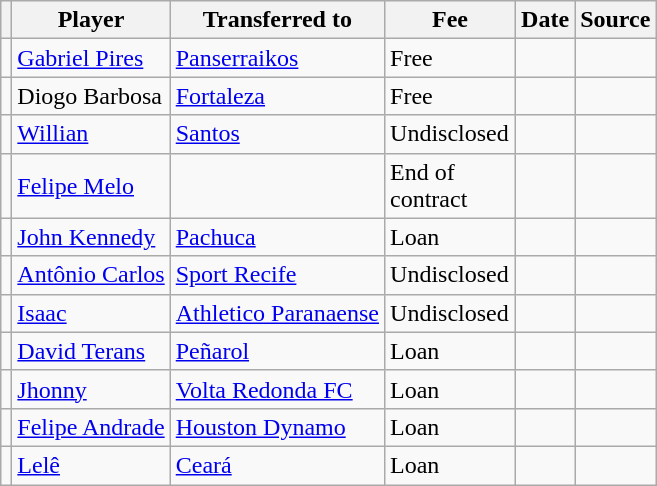<table class="wikitable plainrowheaders sortable">
<tr>
<th></th>
<th scope="col">Player</th>
<th>Transferred to</th>
<th style="width: 80px;">Fee</th>
<th scope="col">Date</th>
<th scope="col">Source</th>
</tr>
<tr>
<td align="center"></td>
<td> <a href='#'>Gabriel Pires</a></td>
<td> <a href='#'>Panserraikos</a></td>
<td>Free</td>
<td></td>
<td></td>
</tr>
<tr>
<td align="center"></td>
<td> Diogo Barbosa</td>
<td> <a href='#'>Fortaleza</a></td>
<td>Free</td>
<td></td>
<td></td>
</tr>
<tr>
<td align="center"></td>
<td> <a href='#'>Willian</a></td>
<td> <a href='#'>Santos</a></td>
<td>Undisclosed</td>
<td></td>
<td></td>
</tr>
<tr>
<td align="center"></td>
<td> <a href='#'>Felipe Melo</a></td>
<td></td>
<td>End of contract</td>
<td></td>
<td></td>
</tr>
<tr>
<td align="center"></td>
<td> <a href='#'>John Kennedy</a></td>
<td> <a href='#'>Pachuca</a></td>
<td>Loan</td>
<td></td>
<td></td>
</tr>
<tr>
<td align="center"></td>
<td> <a href='#'>Antônio Carlos</a></td>
<td> <a href='#'>Sport Recife</a></td>
<td>Undisclosed</td>
<td></td>
<td></td>
</tr>
<tr>
<td align="center"></td>
<td> <a href='#'>Isaac</a></td>
<td> <a href='#'>Athletico Paranaense</a></td>
<td>Undisclosed</td>
<td></td>
<td></td>
</tr>
<tr>
<td align="center"></td>
<td> <a href='#'>David Terans</a></td>
<td> <a href='#'>Peñarol</a></td>
<td>Loan</td>
<td></td>
<td></td>
</tr>
<tr>
<td align="center"></td>
<td> <a href='#'>Jhonny</a></td>
<td> <a href='#'>Volta Redonda FC</a></td>
<td>Loan</td>
<td></td>
<td></td>
</tr>
<tr>
<td align="center"></td>
<td> <a href='#'>Felipe Andrade</a></td>
<td> <a href='#'>Houston Dynamo</a></td>
<td>Loan</td>
<td></td>
<td></td>
</tr>
<tr>
<td align="center"></td>
<td> <a href='#'>Lelê</a></td>
<td> <a href='#'>Ceará</a></td>
<td>Loan</td>
<td></td>
<td></td>
</tr>
</table>
